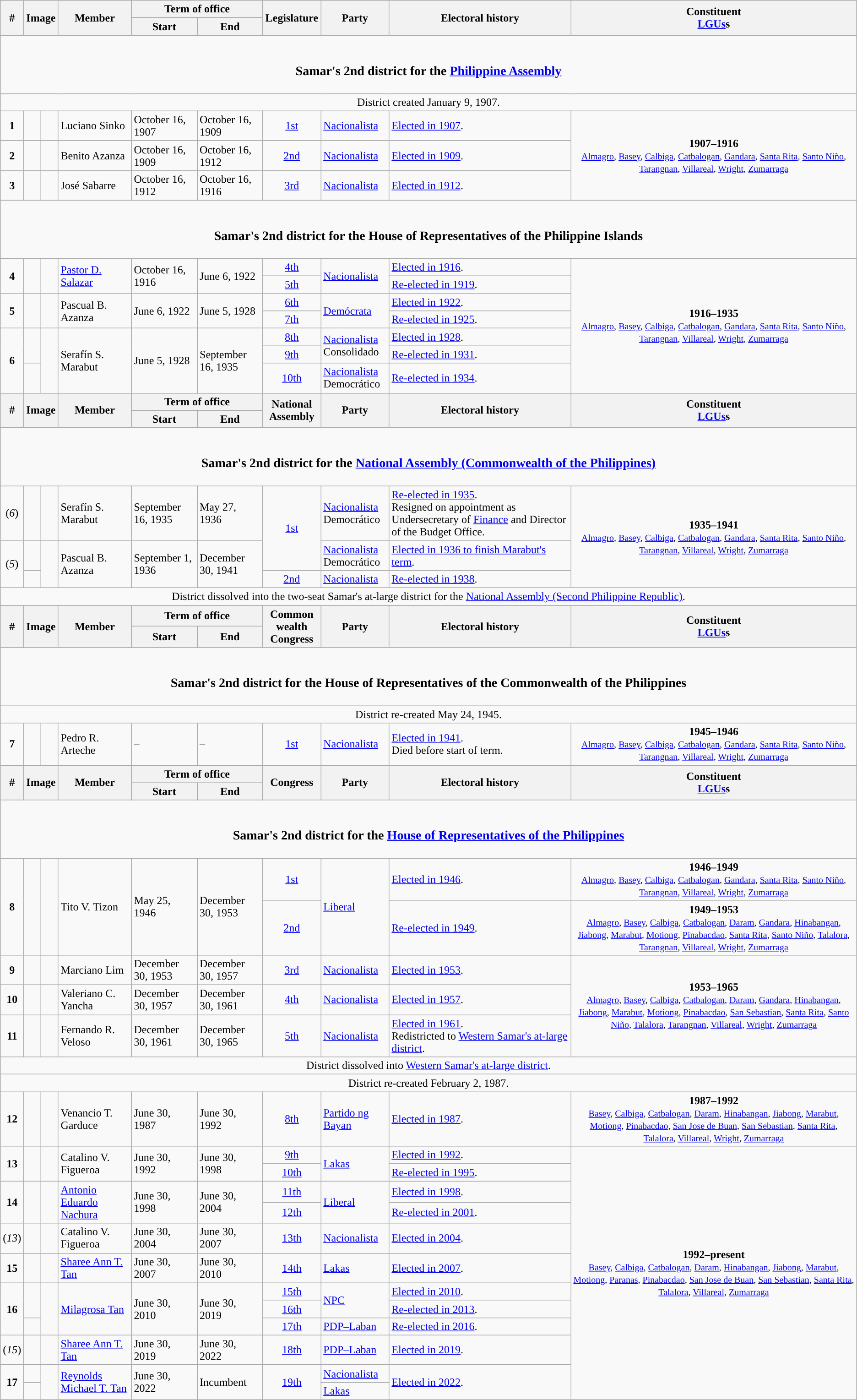<table class=wikitable>
<tr>
<th rowspan="2">#</th>
<th rowspan="2" colspan=2>Image</th>
<th rowspan="2">Member</th>
<th colspan=2>Term of office</th>
<th rowspan="2">Legislature</th>
<th rowspan="2">Party</th>
<th rowspan="2">Electoral history</th>
<th rowspan="2">Constituent<br><a href='#'>LGUs</a>s</th>
</tr>
<tr>
<th>Start</th>
<th>End</th>
</tr>
<tr>
<td colspan="10" style="text-align:center;"><br><h3>Samar's 2nd district for the <a href='#'>Philippine Assembly</a></h3></td>
</tr>
<tr>
<td colspan="10" style="text-align:center;">District created January 9, 1907.</td>
</tr>
<tr>
<td style="text-align:center;"><strong>1</strong></td>
<td style="color:inherit;background:"></td>
<td></td>
<td>Luciano Sinko</td>
<td>October 16, 1907</td>
<td>October 16, 1909</td>
<td style="text-align:center;"><a href='#'>1st</a></td>
<td><a href='#'>Nacionalista</a></td>
<td><a href='#'>Elected in 1907</a>.</td>
<td rowspan="3" style="text-align:center;"><strong>1907–1916</strong><br><small><a href='#'>Almagro</a>, <a href='#'>Basey</a>, <a href='#'>Calbiga</a>, <a href='#'>Catbalogan</a>, <a href='#'>Gandara</a>, <a href='#'>Santa Rita</a>, <a href='#'>Santo Niño</a>, <a href='#'>Tarangnan</a>, <a href='#'>Villareal</a>, <a href='#'>Wright</a>, <a href='#'>Zumarraga</a></small></td>
</tr>
<tr>
<td style="text-align:center;"><strong>2</strong></td>
<td style="color:inherit;background:"></td>
<td></td>
<td>Benito Azanza</td>
<td>October 16, 1909</td>
<td>October 16, 1912</td>
<td style="text-align:center;"><a href='#'>2nd</a></td>
<td><a href='#'>Nacionalista</a></td>
<td><a href='#'>Elected in 1909</a>.</td>
</tr>
<tr>
<td style="text-align:center;"><strong>3</strong></td>
<td style="color:inherit;background:"></td>
<td></td>
<td>José Sabarre</td>
<td>October 16, 1912</td>
<td>October 16, 1916</td>
<td style="text-align:center;"><a href='#'>3rd</a></td>
<td><a href='#'>Nacionalista</a></td>
<td><a href='#'>Elected in 1912</a>.</td>
</tr>
<tr>
<td colspan="10" style="text-align:center;"><br><h3>Samar's 2nd district for the House of Representatives of the Philippine Islands</h3></td>
</tr>
<tr>
<td rowspan="2" style="text-align:center;"><strong>4</strong></td>
<td rowspan="2" style="color:inherit;background:"></td>
<td rowspan="2"></td>
<td rowspan="2"><a href='#'>Pastor D. Salazar</a></td>
<td rowspan="2">October 16, 1916</td>
<td rowspan="2">June 6, 1922</td>
<td style="text-align:center;"><a href='#'>4th</a></td>
<td rowspan="2"><a href='#'>Nacionalista</a></td>
<td><a href='#'>Elected in 1916</a>.</td>
<td rowspan="7" style="text-align:center;"><strong>1916–1935</strong><br><small><a href='#'>Almagro</a>, <a href='#'>Basey</a>, <a href='#'>Calbiga</a>, <a href='#'>Catbalogan</a>, <a href='#'>Gandara</a>, <a href='#'>Santa Rita</a>, <a href='#'>Santo Niño</a>, <a href='#'>Tarangnan</a>, <a href='#'>Villareal</a>, <a href='#'>Wright</a>, <a href='#'>Zumarraga</a></small></td>
</tr>
<tr>
<td style="text-align:center;"><a href='#'>5th</a></td>
<td><a href='#'>Re-elected in 1919</a>.</td>
</tr>
<tr>
<td rowspan="2" style="text-align:center;"><strong>5</strong></td>
<td rowspan="2" style="color:inherit;background:"></td>
<td rowspan="2"></td>
<td rowspan="2">Pascual B. Azanza</td>
<td rowspan="2">June 6, 1922</td>
<td rowspan="2">June 5, 1928</td>
<td style="text-align:center;"><a href='#'>6th</a></td>
<td rowspan="2"><a href='#'>Demócrata</a></td>
<td><a href='#'>Elected in 1922</a>.</td>
</tr>
<tr>
<td style="text-align:center;"><a href='#'>7th</a></td>
<td><a href='#'>Re-elected in 1925</a>.</td>
</tr>
<tr>
<td rowspan="3" style="text-align:center;"><strong>6</strong></td>
<td rowspan="2" style="color:inherit;background:"></td>
<td rowspan="3"></td>
<td rowspan="3">Serafín S. Marabut</td>
<td rowspan="3">June 5, 1928</td>
<td rowspan="3">September 16, 1935</td>
<td style="text-align:center;"><a href='#'>8th</a></td>
<td rowspan="2"><a href='#'>Nacionalista</a><br>Consolidado</td>
<td><a href='#'>Elected in 1928</a>.</td>
</tr>
<tr>
<td style="text-align:center;"><a href='#'>9th</a></td>
<td><a href='#'>Re-elected in 1931</a>.</td>
</tr>
<tr>
<td style="color:inherit;background:"></td>
<td style="text-align:center;"><a href='#'>10th</a></td>
<td><a href='#'>Nacionalista</a><br>Democrático</td>
<td><a href='#'>Re-elected in 1934</a>.</td>
</tr>
<tr>
<th rowspan="2">#</th>
<th rowspan="2" colspan=2>Image</th>
<th rowspan="2">Member</th>
<th colspan=2>Term of office</th>
<th rowspan="2">National<br>Assembly</th>
<th rowspan="2">Party</th>
<th rowspan="2">Electoral history</th>
<th rowspan="2">Constituent<br><a href='#'>LGUs</a>s</th>
</tr>
<tr>
<th>Start</th>
<th>End</th>
</tr>
<tr>
<td colspan="10" style="text-align:center;"><br><h3>Samar's 2nd district for the <a href='#'>National Assembly (Commonwealth of the Philippines)</a></h3></td>
</tr>
<tr>
<td style="text-align:center;">(<em>6</em>)</td>
<td style="color:inherit;background:"></td>
<td></td>
<td>Serafín S. Marabut</td>
<td>September 16, 1935</td>
<td>May 27, 1936</td>
<td rowspan="2" style="text-align:center;"><a href='#'>1st</a></td>
<td><a href='#'>Nacionalista</a><br>Democrático</td>
<td><a href='#'>Re-elected in 1935</a>.<br>Resigned on appointment as Undersecretary of <a href='#'>Finance</a> and Director of the Budget Office.</td>
<td rowspan="3" style="text-align:center;"><strong>1935–1941</strong><br><small><a href='#'>Almagro</a>, <a href='#'>Basey</a>, <a href='#'>Calbiga</a>, <a href='#'>Catbalogan</a>, <a href='#'>Gandara</a>, <a href='#'>Santa Rita</a>, <a href='#'>Santo Niño</a>, <a href='#'>Tarangnan</a>, <a href='#'>Villareal</a>, <a href='#'>Wright</a>, <a href='#'>Zumarraga</a></small></td>
</tr>
<tr>
<td rowspan="2" style="text-align:center;">(<em>5</em>)</td>
<td style="color:inherit;background:"></td>
<td rowspan="2"></td>
<td rowspan="2">Pascual B. Azanza</td>
<td rowspan="2">September 1, 1936</td>
<td rowspan="2">December 30, 1941</td>
<td><a href='#'>Nacionalista</a><br>Democrático</td>
<td><a href='#'>Elected in 1936 to finish Marabut's term</a>.</td>
</tr>
<tr>
<td style="color:inherit;background:"></td>
<td style="text-align:center;"><a href='#'>2nd</a></td>
<td><a href='#'>Nacionalista</a></td>
<td><a href='#'>Re-elected in 1938</a>.</td>
</tr>
<tr>
<td colspan="10" style="text-align:center;">District dissolved into the two-seat Samar's at-large district for the <a href='#'>National Assembly (Second Philippine Republic)</a>.</td>
</tr>
<tr>
<th rowspan="2">#</th>
<th rowspan="2" colspan=2>Image</th>
<th rowspan="2">Member</th>
<th colspan=2>Term of office</th>
<th rowspan="2">Common<br>wealth<br>Congress</th>
<th rowspan="2">Party</th>
<th rowspan="2">Electoral history</th>
<th rowspan="2">Constituent<br><a href='#'>LGUs</a>s</th>
</tr>
<tr>
<th>Start</th>
<th>End</th>
</tr>
<tr>
<td colspan="10" style="text-align:center;"><br><h3>Samar's 2nd district for the House of Representatives of the Commonwealth of the Philippines</h3></td>
</tr>
<tr>
<td colspan="10" style="text-align:center;">District re-created May 24, 1945.</td>
</tr>
<tr>
<td style="text-align:center;"><strong>7</strong></td>
<td style="color:inherit;background:"></td>
<td></td>
<td>Pedro R. Arteche</td>
<td>–</td>
<td>–</td>
<td style="text-align:center;"><a href='#'>1st</a></td>
<td><a href='#'>Nacionalista</a></td>
<td><a href='#'>Elected in 1941</a>.<br>Died before start of term.</td>
<td style="text-align:center;"><strong>1945–1946</strong><br><small><a href='#'>Almagro</a>, <a href='#'>Basey</a>, <a href='#'>Calbiga</a>, <a href='#'>Catbalogan</a>, <a href='#'>Gandara</a>, <a href='#'>Santa Rita</a>, <a href='#'>Santo Niño</a>, <a href='#'>Tarangnan</a>, <a href='#'>Villareal</a>, <a href='#'>Wright</a>, <a href='#'>Zumarraga</a></small></td>
</tr>
<tr>
<th rowspan="2">#</th>
<th rowspan="2" colspan=2>Image</th>
<th rowspan="2">Member</th>
<th colspan=2>Term of office</th>
<th rowspan="2">Congress</th>
<th rowspan="2">Party</th>
<th rowspan="2">Electoral history</th>
<th rowspan="2">Constituent<br><a href='#'>LGUs</a>s</th>
</tr>
<tr>
<th>Start</th>
<th>End</th>
</tr>
<tr>
<td colspan="10" style="text-align:center;"><br><h3>Samar's 2nd district for the <a href='#'>House of Representatives of the Philippines</a></h3></td>
</tr>
<tr>
<td rowspan="2" style="text-align:center;"><strong>8</strong></td>
<td rowspan="2" style="color:inherit;background:"></td>
<td rowspan="2"></td>
<td rowspan="2">Tito V. Tizon</td>
<td rowspan="2">May 25, 1946</td>
<td rowspan="2">December 30, 1953</td>
<td style="text-align:center;"><a href='#'>1st</a></td>
<td rowspan="2"><a href='#'>Liberal</a></td>
<td><a href='#'>Elected in 1946</a>.</td>
<td style="text-align:center;"><strong>1946–1949</strong><br><small><a href='#'>Almagro</a>, <a href='#'>Basey</a>, <a href='#'>Calbiga</a>, <a href='#'>Catbalogan</a>, <a href='#'>Gandara</a>, <a href='#'>Santa Rita</a>, <a href='#'>Santo Niño</a>, <a href='#'>Tarangnan</a>, <a href='#'>Villareal</a>, <a href='#'>Wright</a>, <a href='#'>Zumarraga</a></small></td>
</tr>
<tr>
<td style="text-align:center;"><a href='#'>2nd</a></td>
<td><a href='#'>Re-elected in 1949</a>.</td>
<td style="text-align:center;"><strong>1949–1953</strong><br><small><a href='#'>Almagro</a>, <a href='#'>Basey</a>, <a href='#'>Calbiga</a>, <a href='#'>Catbalogan</a>, <a href='#'>Daram</a>, <a href='#'>Gandara</a>, <a href='#'>Hinabangan</a>, <a href='#'>Jiabong</a>, <a href='#'>Marabut</a>, <a href='#'>Motiong</a>, <a href='#'>Pinabacdao</a>, <a href='#'>Santa Rita</a>, <a href='#'>Santo Niño</a>, <a href='#'>Talalora</a>, <a href='#'>Tarangnan</a>, <a href='#'>Villareal</a>, <a href='#'>Wright</a>, <a href='#'>Zumarraga</a></small></td>
</tr>
<tr>
<td style="text-align:center;"><strong>9</strong></td>
<td style="color:inherit;background:"></td>
<td></td>
<td>Marciano Lim</td>
<td>December 30, 1953</td>
<td>December 30, 1957</td>
<td style="text-align:center;"><a href='#'>3rd</a></td>
<td><a href='#'>Nacionalista</a></td>
<td><a href='#'>Elected in 1953</a>.</td>
<td rowspan="3" style="text-align:center;"><strong>1953–1965</strong><br><small><a href='#'>Almagro</a>, <a href='#'>Basey</a>, <a href='#'>Calbiga</a>, <a href='#'>Catbalogan</a>, <a href='#'>Daram</a>, <a href='#'>Gandara</a>, <a href='#'>Hinabangan</a>, <a href='#'>Jiabong</a>, <a href='#'>Marabut</a>, <a href='#'>Motiong</a>, <a href='#'>Pinabacdao</a>, <a href='#'>San Sebastian</a>, <a href='#'>Santa Rita</a>, <a href='#'>Santo Niño</a>, <a href='#'>Talalora</a>, <a href='#'>Tarangnan</a>, <a href='#'>Villareal</a>, <a href='#'>Wright</a>, <a href='#'>Zumarraga</a></small></td>
</tr>
<tr>
<td style="text-align:center;"><strong>10</strong></td>
<td style="color:inherit;background:"></td>
<td></td>
<td>Valeriano C. Yancha</td>
<td>December 30, 1957</td>
<td>December 30, 1961</td>
<td style="text-align:center;"><a href='#'>4th</a></td>
<td><a href='#'>Nacionalista</a></td>
<td><a href='#'>Elected in 1957</a>.</td>
</tr>
<tr>
<td style="text-align:center;"><strong>11</strong></td>
<td style="color:inherit;background:"></td>
<td></td>
<td>Fernando R. Veloso</td>
<td>December 30, 1961</td>
<td>December 30, 1965</td>
<td style="text-align:center;"><a href='#'>5th</a></td>
<td><a href='#'>Nacionalista</a></td>
<td><a href='#'>Elected in 1961</a>.<br>Redistricted to <a href='#'>Western Samar's at-large district</a>.</td>
</tr>
<tr>
<td colspan="10" style="text-align:center;">District dissolved into <a href='#'>Western Samar's at-large district</a>.</td>
</tr>
<tr>
<td colspan="10" style="text-align:center;">District re-created February 2, 1987.</td>
</tr>
<tr>
<td style="text-align:center;"><strong>12</strong></td>
<td style="color:inherit;background:"></td>
<td></td>
<td>Venancio T. Garduce</td>
<td>June 30, 1987</td>
<td>June 30, 1992</td>
<td style="text-align:center;"><a href='#'>8th</a></td>
<td><a href='#'>Partido ng Bayan</a></td>
<td><a href='#'>Elected in 1987</a>.</td>
<td style="text-align:center;"><strong>1987–1992</strong><br><small><a href='#'>Basey</a>, <a href='#'>Calbiga</a>, <a href='#'>Catbalogan</a>, <a href='#'>Daram</a>, <a href='#'>Hinabangan</a>, <a href='#'>Jiabong</a>, <a href='#'>Marabut</a>, <a href='#'>Motiong</a>, <a href='#'>Pinabacdao</a>, <a href='#'>San Jose de Buan</a>, <a href='#'>San Sebastian</a>, <a href='#'>Santa Rita</a>, <a href='#'>Talalora</a>, <a href='#'>Villareal</a>, <a href='#'>Wright</a>, <a href='#'>Zumarraga</a></small></td>
</tr>
<tr>
<td rowspan="2" style="text-align:center;"><strong>13</strong></td>
<td rowspan="2" style="color:inherit;background:"></td>
<td rowspan="2"></td>
<td rowspan="2">Catalino V. Figueroa</td>
<td rowspan="2">June 30, 1992</td>
<td rowspan="2">June 30, 1998</td>
<td style="text-align:center;"><a href='#'>9th</a></td>
<td rowspan="2"><a href='#'>Lakas</a></td>
<td><a href='#'>Elected in 1992</a>.</td>
<td rowspan="12" style="text-align:center;"><strong>1992–present</strong><br><small><a href='#'>Basey</a>, <a href='#'>Calbiga</a>, <a href='#'>Catbalogan</a>, <a href='#'>Daram</a>, <a href='#'>Hinabangan</a>, <a href='#'>Jiabong</a>, <a href='#'>Marabut</a>, <a href='#'>Motiong</a>, <a href='#'>Paranas</a>, <a href='#'>Pinabacdao</a>, <a href='#'>San Jose de Buan</a>, <a href='#'>San Sebastian</a>, <a href='#'>Santa Rita</a>, <a href='#'>Talalora</a>, <a href='#'>Villareal</a>, <a href='#'>Zumarraga</a></small></td>
</tr>
<tr>
<td style="text-align:center;"><a href='#'>10th</a></td>
<td><a href='#'>Re-elected in 1995</a>.</td>
</tr>
<tr>
<td rowspan="2" style="text-align:center;"><strong>14</strong></td>
<td rowspan="2" style="color:inherit;background:"></td>
<td rowspan="2"></td>
<td rowspan="2"><a href='#'>Antonio Eduardo Nachura</a></td>
<td rowspan="2">June 30, 1998</td>
<td rowspan="2">June 30, 2004</td>
<td style="text-align:center;"><a href='#'>11th</a></td>
<td rowspan="2"><a href='#'>Liberal</a></td>
<td><a href='#'>Elected in 1998</a>.</td>
</tr>
<tr>
<td style="text-align:center;"><a href='#'>12th</a></td>
<td><a href='#'>Re-elected in 2001</a>.</td>
</tr>
<tr>
<td style="text-align:center;">(<em>13</em>)</td>
<td style="color:inherit;background:"></td>
<td></td>
<td>Catalino V. Figueroa</td>
<td>June 30, 2004</td>
<td>June 30, 2007</td>
<td style="text-align:center;"><a href='#'>13th</a></td>
<td><a href='#'>Nacionalista</a></td>
<td><a href='#'>Elected in 2004</a>.</td>
</tr>
<tr>
<td style="text-align:center;"><strong>15</strong></td>
<td style="color:inherit;background:"></td>
<td></td>
<td><a href='#'>Sharee Ann T. Tan</a></td>
<td>June 30, 2007</td>
<td>June 30, 2010</td>
<td style="text-align:center;"><a href='#'>14th</a></td>
<td><a href='#'>Lakas</a></td>
<td><a href='#'>Elected in 2007</a>.</td>
</tr>
<tr>
<td rowspan="3" style="text-align:center;"><strong>16</strong></td>
<td rowspan="2" style="color:inherit;background:"></td>
<td rowspan="3"></td>
<td rowspan="3"><a href='#'>Milagrosa Tan</a></td>
<td rowspan="3">June 30, 2010</td>
<td rowspan="3">June 30, 2019</td>
<td style="text-align:center;"><a href='#'>15th</a></td>
<td rowspan="2"><a href='#'>NPC</a></td>
<td><a href='#'>Elected in 2010</a>.</td>
</tr>
<tr>
<td style="text-align:center;"><a href='#'>16th</a></td>
<td><a href='#'>Re-elected in 2013</a>.</td>
</tr>
<tr>
<td style="color:inherit;background:"></td>
<td style="text-align:center;"><a href='#'>17th</a></td>
<td><a href='#'>PDP–Laban</a></td>
<td><a href='#'>Re-elected in 2016</a>.</td>
</tr>
<tr>
<td style="text-align:center;">(<em>15</em>)</td>
<td style="color:inherit;background:"></td>
<td></td>
<td><a href='#'>Sharee Ann T. Tan</a></td>
<td>June 30, 2019</td>
<td>June 30, 2022</td>
<td style="text-align:center;"><a href='#'>18th</a></td>
<td><a href='#'>PDP–Laban</a></td>
<td><a href='#'>Elected in 2019</a>.</td>
</tr>
<tr>
<td style="text-align:center;" rowspan="2"><strong>17</strong></td>
<td style="color:inherit;background:"></td>
<td rowspan="2"></td>
<td rowspan="2"><a href='#'>Reynolds Michael T. Tan</a></td>
<td rowspan="2">June 30, 2022</td>
<td rowspan="2">Incumbent</td>
<td style="text-align:center;" rowspan="2"><a href='#'>19th</a></td>
<td><a href='#'>Nacionalista</a></td>
<td rowspan="2"><a href='#'>Elected in 2022</a>.</td>
</tr>
<tr>
<td style="color:inherit;background:"></td>
<td><a href='#'>Lakas</a></td>
</tr>
</table>
